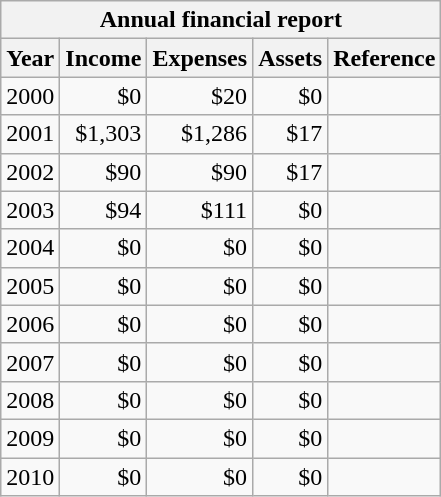<table class="wikitable" align="left">
<tr>
<th colspan="5">Annual financial report</th>
</tr>
<tr>
<th>Year</th>
<th>Income</th>
<th>Expenses</th>
<th>Assets</th>
<th>Reference</th>
</tr>
<tr>
<td>2000</td>
<td align=right>$0</td>
<td align=right>$20</td>
<td align=right>$0</td>
<td align=right></td>
</tr>
<tr>
<td>2001</td>
<td align=right>$1,303</td>
<td align=right>$1,286</td>
<td align=right>$17</td>
<td align=right></td>
</tr>
<tr>
<td>2002</td>
<td align=right>$90</td>
<td align=right>$90</td>
<td align=right>$17</td>
<td align=right></td>
</tr>
<tr>
<td>2003</td>
<td align=right>$94</td>
<td align=right>$111</td>
<td align=right>$0</td>
<td align=right></td>
</tr>
<tr>
<td>2004</td>
<td align=right>$0</td>
<td align=right>$0</td>
<td align=right>$0</td>
<td align=right></td>
</tr>
<tr>
<td>2005</td>
<td align=right>$0</td>
<td align=right>$0</td>
<td align=right>$0</td>
<td align=right></td>
</tr>
<tr>
<td>2006</td>
<td align=right>$0</td>
<td align=right>$0</td>
<td align=right>$0</td>
<td align=right></td>
</tr>
<tr>
<td>2007</td>
<td align=right>$0</td>
<td align=right>$0</td>
<td align=right>$0</td>
<td align=right></td>
</tr>
<tr>
<td>2008</td>
<td align=right>$0</td>
<td align=right>$0</td>
<td align=right>$0</td>
<td align=right></td>
</tr>
<tr>
<td>2009</td>
<td align=right>$0</td>
<td align=right>$0</td>
<td align=right>$0</td>
<td align=right></td>
</tr>
<tr>
<td>2010</td>
<td align=right>$0</td>
<td align=right>$0</td>
<td align=right>$0</td>
<td align=right></td>
</tr>
</table>
